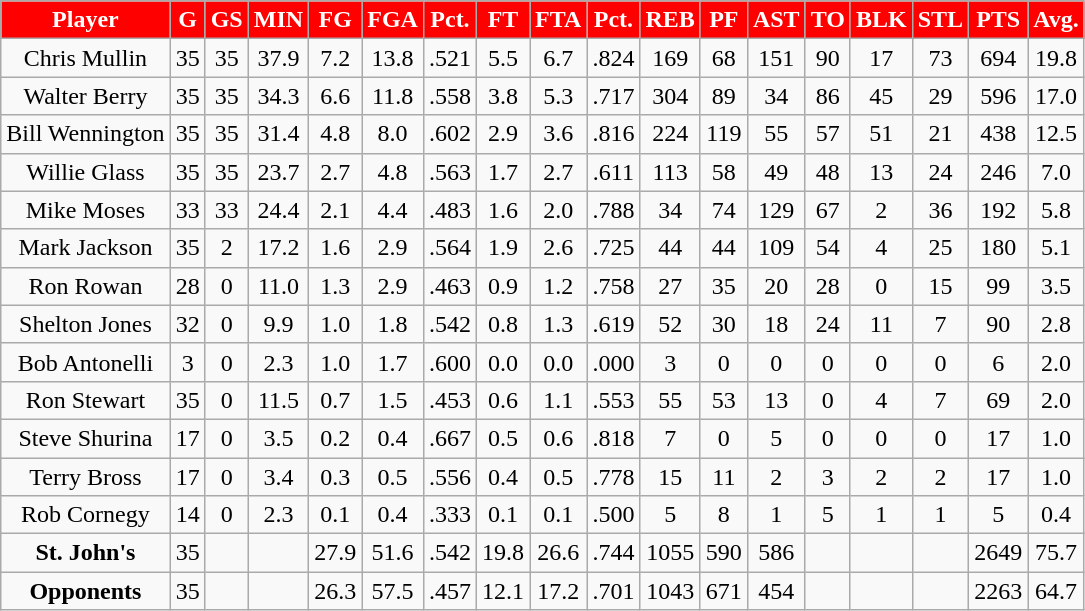<table class="wikitable">
<tr>
<th style="background:red; color:#FFFFFF;">Player</th>
<th style="background:red; color:#FFFFFF;">G</th>
<th style="background:red; color:#FFFFFF;">GS</th>
<th style="background:red; color:#FFFFFF;">MIN</th>
<th style="background:red; color:#FFFFFF;">FG</th>
<th style="background:red; color:#FFFFFF;">FGA</th>
<th style="background:red; color:#FFFFFF;">Pct.</th>
<th style="background:red; color:#FFFFFF;">FT</th>
<th style="background:red; color:#FFFFFF;">FTA</th>
<th style="background:red; color:#FFFFFF;">Pct.</th>
<th style="background:red; color:#FFFFFF;">REB</th>
<th style="background:red; color:#FFFFFF;">PF</th>
<th style="background:red; color:#FFFFFF;">AST</th>
<th style="background:red; color:#FFFFFF;">TO</th>
<th style="background:red; color:#FFFFFF;">BLK</th>
<th style="background:red; color:#FFFFFF;">STL</th>
<th style="background:red; color:#FFFFFF;">PTS</th>
<th style="background:red; color:#FFFFFF;">Avg.</th>
</tr>
<tr align="center">
<td>Chris Mullin</td>
<td>35</td>
<td>35</td>
<td>37.9</td>
<td>7.2</td>
<td>13.8</td>
<td>.521</td>
<td>5.5</td>
<td>6.7</td>
<td>.824</td>
<td>169</td>
<td>68</td>
<td>151</td>
<td>90</td>
<td>17</td>
<td>73</td>
<td>694</td>
<td>19.8</td>
</tr>
<tr align="center">
<td>Walter Berry</td>
<td>35</td>
<td>35</td>
<td>34.3</td>
<td>6.6</td>
<td>11.8</td>
<td>.558</td>
<td>3.8</td>
<td>5.3</td>
<td>.717</td>
<td>304</td>
<td>89</td>
<td>34</td>
<td>86</td>
<td>45</td>
<td>29</td>
<td>596</td>
<td>17.0</td>
</tr>
<tr align="center">
<td>Bill Wennington</td>
<td>35</td>
<td>35</td>
<td>31.4</td>
<td>4.8</td>
<td>8.0</td>
<td>.602</td>
<td>2.9</td>
<td>3.6</td>
<td>.816</td>
<td>224</td>
<td>119</td>
<td>55</td>
<td>57</td>
<td>51</td>
<td>21</td>
<td>438</td>
<td>12.5</td>
</tr>
<tr align="center">
<td>Willie Glass</td>
<td>35</td>
<td>35</td>
<td>23.7</td>
<td>2.7</td>
<td>4.8</td>
<td>.563</td>
<td>1.7</td>
<td>2.7</td>
<td>.611</td>
<td>113</td>
<td>58</td>
<td>49</td>
<td>48</td>
<td>13</td>
<td>24</td>
<td>246</td>
<td>7.0</td>
</tr>
<tr align="center">
<td>Mike Moses</td>
<td>33</td>
<td>33</td>
<td>24.4</td>
<td>2.1</td>
<td>4.4</td>
<td>.483</td>
<td>1.6</td>
<td>2.0</td>
<td>.788</td>
<td>34</td>
<td>74</td>
<td>129</td>
<td>67</td>
<td>2</td>
<td>36</td>
<td>192</td>
<td>5.8</td>
</tr>
<tr align="center">
<td>Mark Jackson</td>
<td>35</td>
<td>2</td>
<td>17.2</td>
<td>1.6</td>
<td>2.9</td>
<td>.564</td>
<td>1.9</td>
<td>2.6</td>
<td>.725</td>
<td>44</td>
<td>44</td>
<td>109</td>
<td>54</td>
<td>4</td>
<td>25</td>
<td>180</td>
<td>5.1</td>
</tr>
<tr align="center">
<td>Ron Rowan</td>
<td>28</td>
<td>0</td>
<td>11.0</td>
<td>1.3</td>
<td>2.9</td>
<td>.463</td>
<td>0.9</td>
<td>1.2</td>
<td>.758</td>
<td>27</td>
<td>35</td>
<td>20</td>
<td>28</td>
<td>0</td>
<td>15</td>
<td>99</td>
<td>3.5</td>
</tr>
<tr align="center">
<td>Shelton Jones</td>
<td>32</td>
<td>0</td>
<td>9.9</td>
<td>1.0</td>
<td>1.8</td>
<td>.542</td>
<td>0.8</td>
<td>1.3</td>
<td>.619</td>
<td>52</td>
<td>30</td>
<td>18</td>
<td>24</td>
<td>11</td>
<td>7</td>
<td>90</td>
<td>2.8</td>
</tr>
<tr align="center">
<td>Bob Antonelli</td>
<td>3</td>
<td>0</td>
<td>2.3</td>
<td>1.0</td>
<td>1.7</td>
<td>.600</td>
<td>0.0</td>
<td>0.0</td>
<td>.000</td>
<td>3</td>
<td>0</td>
<td>0</td>
<td>0</td>
<td>0</td>
<td>0</td>
<td>6</td>
<td>2.0</td>
</tr>
<tr align="center">
<td>Ron Stewart</td>
<td>35</td>
<td>0</td>
<td>11.5</td>
<td>0.7</td>
<td>1.5</td>
<td>.453</td>
<td>0.6</td>
<td>1.1</td>
<td>.553</td>
<td>55</td>
<td>53</td>
<td>13</td>
<td>0</td>
<td>4</td>
<td>7</td>
<td>69</td>
<td>2.0</td>
</tr>
<tr align="center">
<td>Steve Shurina</td>
<td>17</td>
<td>0</td>
<td>3.5</td>
<td>0.2</td>
<td>0.4</td>
<td>.667</td>
<td>0.5</td>
<td>0.6</td>
<td>.818</td>
<td>7</td>
<td>0</td>
<td>5</td>
<td>0</td>
<td>0</td>
<td>0</td>
<td>17</td>
<td>1.0</td>
</tr>
<tr align="center">
<td>Terry Bross</td>
<td>17</td>
<td>0</td>
<td>3.4</td>
<td>0.3</td>
<td>0.5</td>
<td>.556</td>
<td>0.4</td>
<td>0.5</td>
<td>.778</td>
<td>15</td>
<td>11</td>
<td>2</td>
<td>3</td>
<td>2</td>
<td>2</td>
<td>17</td>
<td>1.0</td>
</tr>
<tr align="center">
<td>Rob Cornegy</td>
<td>14</td>
<td>0</td>
<td>2.3</td>
<td>0.1</td>
<td>0.4</td>
<td>.333</td>
<td>0.1</td>
<td>0.1</td>
<td>.500</td>
<td>5</td>
<td>8</td>
<td>1</td>
<td>5</td>
<td>1</td>
<td>1</td>
<td>5</td>
<td>0.4</td>
</tr>
<tr align="center">
<td><strong>St. John's</strong></td>
<td>35</td>
<td></td>
<td></td>
<td>27.9</td>
<td>51.6</td>
<td>.542</td>
<td>19.8</td>
<td>26.6</td>
<td>.744</td>
<td>1055</td>
<td>590</td>
<td>586</td>
<td></td>
<td></td>
<td></td>
<td>2649</td>
<td>75.7</td>
</tr>
<tr align="center">
<td><strong>Opponents</strong></td>
<td>35</td>
<td></td>
<td></td>
<td>26.3</td>
<td>57.5</td>
<td>.457</td>
<td>12.1</td>
<td>17.2</td>
<td>.701</td>
<td>1043</td>
<td>671</td>
<td>454</td>
<td></td>
<td></td>
<td></td>
<td>2263</td>
<td>64.7</td>
</tr>
</table>
